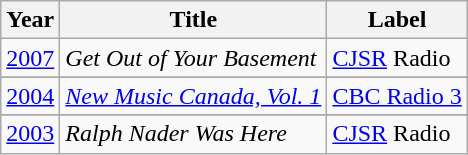<table class="wikitable">
<tr>
<th>Year</th>
<th>Title</th>
<th>Label</th>
</tr>
<tr>
<td><a href='#'>2007</a></td>
<td><em>Get Out of Your Basement</em></td>
<td><a href='#'>CJSR</a> Radio</td>
</tr>
<tr>
</tr>
<tr>
<td><a href='#'>2004</a></td>
<td><em><a href='#'>New Music Canada, Vol. 1</a></em></td>
<td><a href='#'>CBC Radio 3</a></td>
</tr>
<tr>
</tr>
<tr>
<td><a href='#'>2003</a></td>
<td><em>Ralph Nader Was Here</em></td>
<td><a href='#'>CJSR</a> Radio</td>
</tr>
</table>
